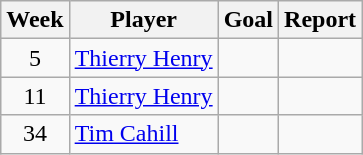<table class=wikitable>
<tr>
<th>Week</th>
<th>Player</th>
<th>Goal</th>
<th>Report</th>
</tr>
<tr>
<td align=center>5</td>
<td> <a href='#'>Thierry Henry</a></td>
<td align=center></td>
<td></td>
</tr>
<tr>
<td align=center>11</td>
<td> <a href='#'>Thierry Henry</a></td>
<td align=center></td>
<td></td>
</tr>
<tr>
<td align=center>34</td>
<td> <a href='#'>Tim Cahill</a></td>
<td align=center></td>
<td></td>
</tr>
</table>
